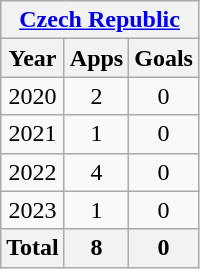<table class="wikitable" style="text-align:center">
<tr>
<th colspan=3><a href='#'>Czech Republic</a></th>
</tr>
<tr>
<th>Year</th>
<th>Apps</th>
<th>Goals</th>
</tr>
<tr>
<td>2020</td>
<td>2</td>
<td>0</td>
</tr>
<tr>
<td>2021</td>
<td>1</td>
<td>0</td>
</tr>
<tr>
<td>2022</td>
<td>4</td>
<td>0</td>
</tr>
<tr>
<td>2023</td>
<td>1</td>
<td>0</td>
</tr>
<tr>
<th>Total</th>
<th>8</th>
<th>0</th>
</tr>
</table>
